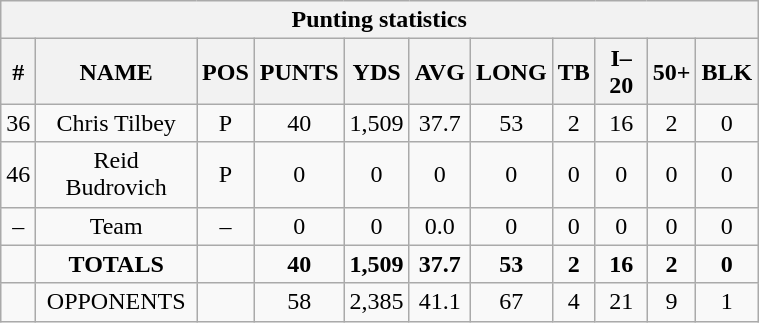<table style="width:40%; text-align:center;" class="wikitable collapsible collapsed">
<tr>
<th colspan="12">Punting statistics</th>
</tr>
<tr>
<th>#</th>
<th>NAME</th>
<th>POS</th>
<th>PUNTS</th>
<th>YDS</th>
<th>AVG</th>
<th>LONG</th>
<th>TB</th>
<th>I–20</th>
<th>50+</th>
<th>BLK</th>
</tr>
<tr>
<td>36</td>
<td>Chris Tilbey</td>
<td>P</td>
<td>40</td>
<td>1,509</td>
<td>37.7</td>
<td>53</td>
<td>2</td>
<td>16</td>
<td>2</td>
<td>0</td>
</tr>
<tr>
<td>46</td>
<td>Reid Budrovich</td>
<td>P</td>
<td>0</td>
<td>0</td>
<td>0</td>
<td>0</td>
<td>0</td>
<td>0</td>
<td>0</td>
<td>0</td>
</tr>
<tr>
<td>–</td>
<td>Team</td>
<td>–</td>
<td>0</td>
<td>0</td>
<td>0.0</td>
<td>0</td>
<td>0</td>
<td>0</td>
<td>0</td>
<td>0</td>
</tr>
<tr>
<td></td>
<td><strong>TOTALS</strong></td>
<td></td>
<td><strong>40</strong></td>
<td><strong>1,509</strong></td>
<td><strong>37.7</strong></td>
<td><strong>53</strong></td>
<td><strong>2</strong></td>
<td><strong>16</strong></td>
<td><strong>2</strong></td>
<td><strong>0</strong></td>
</tr>
<tr>
<td></td>
<td>OPPONENTS</td>
<td></td>
<td>58</td>
<td>2,385</td>
<td>41.1</td>
<td>67</td>
<td>4</td>
<td>21</td>
<td>9</td>
<td>1</td>
</tr>
</table>
